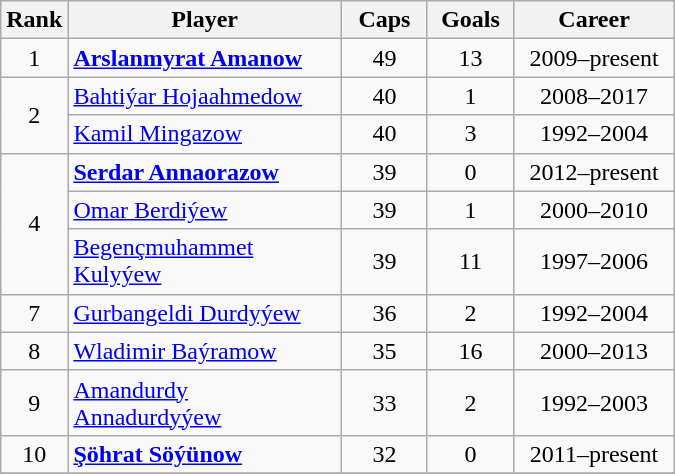<table class="wikitable sortable" style="text-align:center;">
<tr>
<th width=30px>Rank</th>
<th style="width:175px;">Player</th>
<th width=50px>Caps</th>
<th width=50px>Goals</th>
<th style="width:100px;">Career</th>
</tr>
<tr>
<td>1</td>
<td style="text-align: left;"><strong><a href='#'>Arslanmyrat Amanow</a></strong></td>
<td>49</td>
<td>13</td>
<td>2009–present</td>
</tr>
<tr>
<td rowspan=2>2</td>
<td style="text-align: left;"><a href='#'>Bahtiýar Hojaahmedow</a></td>
<td>40</td>
<td>1</td>
<td>2008–2017</td>
</tr>
<tr>
<td style="text-align: left;"><a href='#'>Kamil Mingazow</a></td>
<td>40</td>
<td>3</td>
<td>1992–2004</td>
</tr>
<tr>
<td rowspan=3>4</td>
<td style="text-align: left;"><strong><a href='#'>Serdar Annaorazow</a></strong></td>
<td>39</td>
<td>0</td>
<td>2012–present</td>
</tr>
<tr>
<td style="text-align: left;"><a href='#'>Omar Berdiýew</a></td>
<td>39</td>
<td>1</td>
<td>2000–2010</td>
</tr>
<tr>
<td style="text-align: left;"><a href='#'>Begençmuhammet Kulyýew</a></td>
<td>39</td>
<td>11</td>
<td>1997–2006</td>
</tr>
<tr>
<td>7</td>
<td style="text-align: left;"><a href='#'>Gurbangeldi Durdyýew</a></td>
<td>36</td>
<td>2</td>
<td>1992–2004</td>
</tr>
<tr>
<td>8</td>
<td style="text-align: left;"><a href='#'>Wladimir Baýramow</a></td>
<td>35</td>
<td>16</td>
<td>2000–2013</td>
</tr>
<tr>
<td>9</td>
<td style="text-align: left;"><a href='#'>Amandurdy Annadurdyýew</a></td>
<td>33</td>
<td>2</td>
<td>1992–2003</td>
</tr>
<tr>
<td>10</td>
<td style="text-align: left;"><strong><a href='#'>Şöhrat Söýünow</a></strong></td>
<td>32</td>
<td>0</td>
<td>2011–present</td>
</tr>
<tr>
</tr>
</table>
